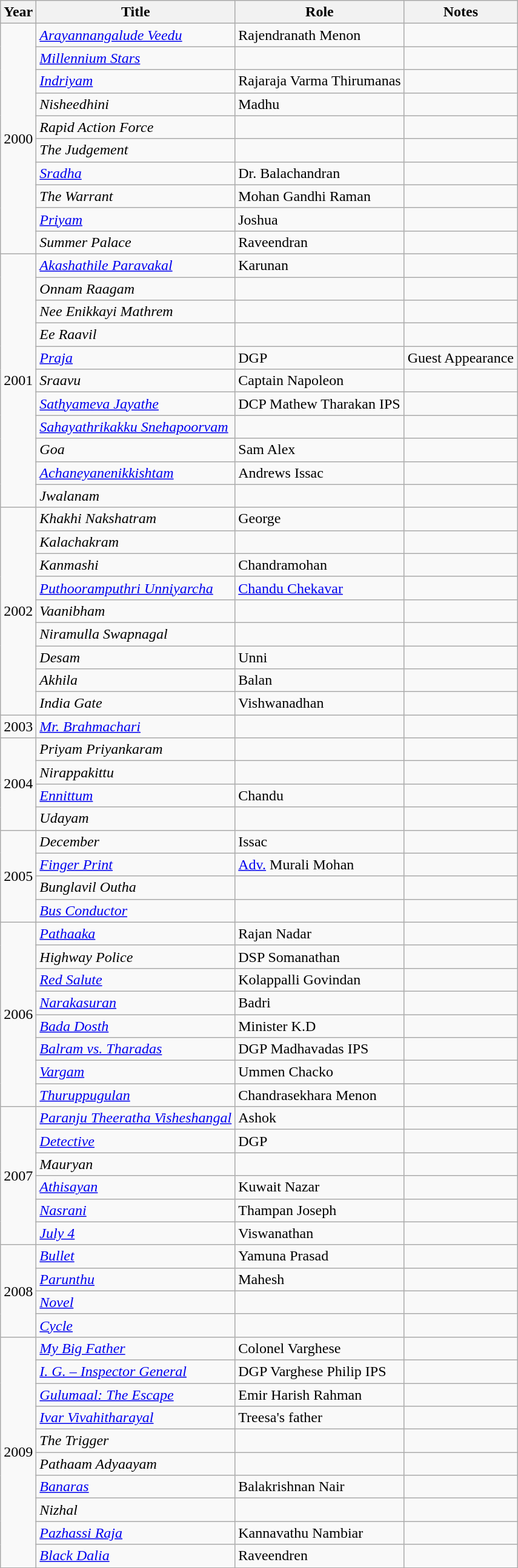<table class="wikitable sortable">
<tr>
<th>Year</th>
<th>Title</th>
<th>Role</th>
<th class="unsortable">Notes</th>
</tr>
<tr>
<td rowspan=10>2000</td>
<td><em><a href='#'>Arayannangalude Veedu</a></em></td>
<td>Rajendranath Menon</td>
<td></td>
</tr>
<tr>
<td><em><a href='#'>Millennium Stars</a></em></td>
<td></td>
<td></td>
</tr>
<tr>
<td><em><a href='#'>Indriyam</a></em></td>
<td>Rajaraja Varma Thirumanas</td>
<td></td>
</tr>
<tr>
<td><em>Nisheedhini</em></td>
<td>Madhu</td>
<td></td>
</tr>
<tr>
<td><em>Rapid Action Force</em></td>
<td></td>
<td></td>
</tr>
<tr>
<td><em>The Judgement</em></td>
<td></td>
<td></td>
</tr>
<tr>
<td><em><a href='#'>Sradha</a></em></td>
<td>Dr. Balachandran</td>
<td></td>
</tr>
<tr>
<td><em>The Warrant</em></td>
<td>Mohan Gandhi Raman</td>
<td></td>
</tr>
<tr>
<td><em><a href='#'>Priyam</a></em></td>
<td>Joshua</td>
<td></td>
</tr>
<tr>
<td><em>Summer Palace</em></td>
<td>Raveendran</td>
<td></td>
</tr>
<tr>
<td rowspan=11>2001</td>
<td><em><a href='#'>Akashathile Paravakal</a></em></td>
<td>Karunan</td>
<td></td>
</tr>
<tr>
<td><em>Onnam Raagam</em></td>
<td></td>
<td></td>
</tr>
<tr>
<td><em>Nee Enikkayi Mathrem</em></td>
<td></td>
<td></td>
</tr>
<tr>
<td><em>Ee Raavil</em></td>
<td></td>
<td></td>
</tr>
<tr>
<td><em><a href='#'>Praja</a></em></td>
<td>DGP</td>
<td>Guest Appearance</td>
</tr>
<tr>
<td><em>Sraavu</em></td>
<td>Captain Napoleon</td>
<td></td>
</tr>
<tr>
<td><em><a href='#'>Sathyameva Jayathe</a></em></td>
<td>DCP Mathew Tharakan IPS</td>
<td></td>
</tr>
<tr>
<td><em><a href='#'>Sahayathrikakku Snehapoorvam</a></em></td>
<td></td>
<td></td>
</tr>
<tr>
<td><em>Goa</em></td>
<td>Sam Alex</td>
<td></td>
</tr>
<tr>
<td><em><a href='#'>Achaneyanenikkishtam</a></em></td>
<td>Andrews Issac</td>
<td></td>
</tr>
<tr>
<td><em>Jwalanam</em></td>
<td></td>
<td></td>
</tr>
<tr>
<td rowspan=9>2002</td>
<td><em>Khakhi Nakshatram</em></td>
<td>George</td>
<td></td>
</tr>
<tr>
<td><em>Kalachakram</em></td>
<td></td>
<td></td>
</tr>
<tr>
<td><em>Kanmashi</em></td>
<td>Chandramohan</td>
<td></td>
</tr>
<tr>
<td><em><a href='#'>Puthooramputhri Unniyarcha</a></em></td>
<td><a href='#'>Chandu Chekavar</a></td>
<td></td>
</tr>
<tr>
<td><em>Vaanibham</em></td>
<td></td>
<td></td>
</tr>
<tr>
<td><em>Niramulla Swapnagal</em></td>
<td></td>
<td></td>
</tr>
<tr>
<td><em>Desam</em></td>
<td>Unni</td>
<td></td>
</tr>
<tr>
<td><em>Akhila</em></td>
<td>Balan</td>
<td></td>
</tr>
<tr>
<td><em>India Gate</em></td>
<td>Vishwanadhan</td>
<td></td>
</tr>
<tr>
<td>2003</td>
<td><em><a href='#'>Mr. Brahmachari</a></em></td>
<td></td>
<td></td>
</tr>
<tr>
<td rowspan=4>2004</td>
<td><em>Priyam Priyankaram</em></td>
<td></td>
<td></td>
</tr>
<tr>
<td><em>Nirappakittu</em></td>
<td></td>
<td></td>
</tr>
<tr>
<td><em><a href='#'>Ennittum</a></em></td>
<td>Chandu</td>
<td></td>
</tr>
<tr>
<td><em>Udayam</em></td>
<td></td>
<td></td>
</tr>
<tr>
<td rowspan=4>2005</td>
<td><em>December</em></td>
<td>Issac</td>
<td></td>
</tr>
<tr>
<td><em><a href='#'>Finger Print</a></em></td>
<td><a href='#'>Adv.</a> Murali Mohan</td>
<td></td>
</tr>
<tr>
<td><em>Bunglavil Outha</em></td>
<td></td>
<td></td>
</tr>
<tr>
<td><em><a href='#'>Bus Conductor</a></em></td>
<td></td>
<td></td>
</tr>
<tr>
<td rowspan=8>2006</td>
<td><em><a href='#'>Pathaaka</a></em></td>
<td>Rajan Nadar</td>
<td></td>
</tr>
<tr>
<td><em>Highway Police</em></td>
<td>DSP Somanathan</td>
<td></td>
</tr>
<tr>
<td><em><a href='#'>Red Salute</a></em></td>
<td>Kolappalli Govindan</td>
<td></td>
</tr>
<tr>
<td><em><a href='#'>Narakasuran</a></em></td>
<td>Badri</td>
<td></td>
</tr>
<tr>
<td><em><a href='#'>Bada Dosth</a></em></td>
<td>Minister K.D</td>
<td></td>
</tr>
<tr>
<td><em><a href='#'>Balram vs. Tharadas</a></em></td>
<td>DGP Madhavadas IPS</td>
<td></td>
</tr>
<tr>
<td><em><a href='#'>Vargam</a></em></td>
<td>Ummen Chacko</td>
<td></td>
</tr>
<tr>
<td><em><a href='#'>Thuruppugulan</a></em></td>
<td>Chandrasekhara Menon</td>
<td></td>
</tr>
<tr>
<td rowspan=6>2007</td>
<td><em><a href='#'>Paranju Theeratha Visheshangal</a></em></td>
<td>Ashok</td>
<td></td>
</tr>
<tr>
<td><em><a href='#'>Detective</a></em></td>
<td>DGP</td>
<td></td>
</tr>
<tr>
<td><em>Mauryan</em></td>
<td></td>
<td></td>
</tr>
<tr>
<td><em><a href='#'>Athisayan</a></em></td>
<td>Kuwait Nazar</td>
<td></td>
</tr>
<tr>
<td><em><a href='#'>Nasrani</a></em></td>
<td>Thampan Joseph</td>
<td></td>
</tr>
<tr>
<td><em><a href='#'>July 4</a></em></td>
<td>Viswanathan</td>
<td></td>
</tr>
<tr>
<td rowspan=4>2008</td>
<td><em><a href='#'>Bullet</a></em></td>
<td>Yamuna Prasad</td>
<td></td>
</tr>
<tr>
<td><em><a href='#'>Parunthu</a></em></td>
<td>Mahesh</td>
<td></td>
</tr>
<tr>
<td><em><a href='#'>Novel</a></em></td>
<td></td>
<td></td>
</tr>
<tr>
<td><em><a href='#'>Cycle</a></em></td>
<td></td>
<td></td>
</tr>
<tr>
<td rowspan=10>2009</td>
<td><em><a href='#'>My Big Father</a></em></td>
<td>Colonel Varghese</td>
<td></td>
</tr>
<tr>
<td><em><a href='#'>I. G. – Inspector General</a></em></td>
<td>DGP Varghese Philip IPS</td>
<td></td>
</tr>
<tr>
<td><em><a href='#'>Gulumaal: The Escape</a></em></td>
<td>Emir Harish Rahman</td>
<td></td>
</tr>
<tr>
<td><em><a href='#'>Ivar Vivahitharayal</a></em></td>
<td>Treesa's father</td>
<td></td>
</tr>
<tr>
<td><em>The Trigger</em></td>
<td></td>
<td></td>
</tr>
<tr>
<td><em>Pathaam Adyaayam</em></td>
<td></td>
<td></td>
</tr>
<tr>
<td><em><a href='#'>Banaras</a></em></td>
<td>Balakrishnan Nair</td>
<td></td>
</tr>
<tr>
<td><em>Nizhal</em></td>
<td></td>
<td></td>
</tr>
<tr>
<td><em><a href='#'>Pazhassi Raja</a></em></td>
<td>Kannavathu Nambiar</td>
<td></td>
</tr>
<tr>
<td><em><a href='#'>Black Dalia</a></em></td>
<td>Raveendren</td>
<td></td>
</tr>
<tr>
</tr>
</table>
